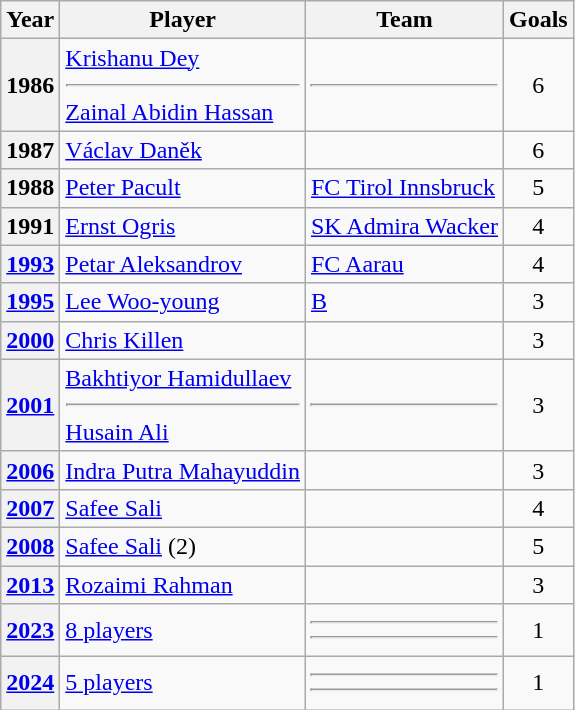<table class="wikitable plainrowheaders sortable">
<tr>
<th>Year</th>
<th>Player</th>
<th>Team</th>
<th>Goals</th>
</tr>
<tr>
<th scope="row" style="text-align: center;">1986</th>
<td><a href='#'>Krishanu Dey</a><hr><a href='#'>Zainal Abidin Hassan</a></td>
<td><hr></td>
<td align="center">6</td>
</tr>
<tr>
<th scope="row" style="text-align: center;">1987</th>
<td><a href='#'>Václav Daněk</a></td>
<td></td>
<td align="center">6</td>
</tr>
<tr>
<th scope="row" style="text-align: center;">1988</th>
<td><a href='#'>Peter Pacult</a></td>
<td> <a href='#'>FC Tirol Innsbruck</a></td>
<td align="center">5</td>
</tr>
<tr>
<th scope="row" style="text-align: center;">1991</th>
<td><a href='#'>Ernst Ogris</a></td>
<td> <a href='#'>SK Admira Wacker</a></td>
<td align="center">4</td>
</tr>
<tr>
<th scope="row" style="text-align: center;"><a href='#'>1993</a></th>
<td><a href='#'>Petar Aleksandrov</a></td>
<td> <a href='#'>FC Aarau</a></td>
<td align="center">4</td>
</tr>
<tr>
<th scope="row" style="text-align: center;"><a href='#'>1995</a></th>
<td><a href='#'>Lee Woo-young</a></td>
<td> <a href='#'>B</a></td>
<td align="center">3</td>
</tr>
<tr>
<th scope="row" style="text-align: center;"><a href='#'>2000</a></th>
<td><a href='#'>Chris Killen</a></td>
<td></td>
<td align="center">3</td>
</tr>
<tr>
<th scope="row" style="text-align: center;"><a href='#'>2001</a></th>
<td><a href='#'>Bakhtiyor Hamidullaev</a><hr><a href='#'>Husain Ali</a></td>
<td><hr></td>
<td align="center">3</td>
</tr>
<tr>
<th scope="row" style="text-align: center;"><a href='#'>2006</a></th>
<td><a href='#'>Indra Putra Mahayuddin</a></td>
<td></td>
<td align="center">3</td>
</tr>
<tr>
<th scope="row" style="text-align: center;"><a href='#'>2007</a></th>
<td><a href='#'>Safee Sali</a></td>
<td></td>
<td align="center">4</td>
</tr>
<tr>
<th scope="row" style="text-align: center;"><a href='#'>2008</a></th>
<td><a href='#'>Safee Sali</a> (2)</td>
<td></td>
<td align="center">5</td>
</tr>
<tr>
<th scope="row" style="text-align: center;"><a href='#'>2013</a></th>
<td><a href='#'>Rozaimi Rahman</a></td>
<td></td>
<td align="center">3</td>
</tr>
<tr>
<th scope="row" style="text-align: center;"><a href='#'>2023</a></th>
<td><a href='#'>8 players</a></td>
<td><hr><hr></td>
<td align="center">1</td>
</tr>
<tr>
<th scope="row" style="text-align: center;"><a href='#'>2024</a></th>
<td><a href='#'>5 players</a></td>
<td><hr><hr></td>
<td align="center">1</td>
</tr>
</table>
